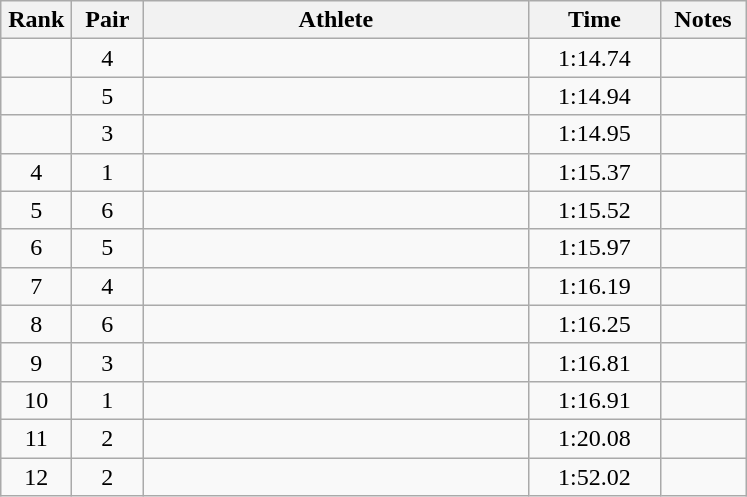<table class=wikitable style="text-align:center">
<tr>
<th width=40>Rank</th>
<th width=40>Pair</th>
<th width=250>Athlete</th>
<th width=80>Time</th>
<th width=50>Notes</th>
</tr>
<tr>
<td></td>
<td>4</td>
<td align=left></td>
<td>1:14.74</td>
<td></td>
</tr>
<tr>
<td></td>
<td>5</td>
<td align=left></td>
<td>1:14.94</td>
<td></td>
</tr>
<tr>
<td></td>
<td>3</td>
<td align=left></td>
<td>1:14.95</td>
<td></td>
</tr>
<tr>
<td>4</td>
<td>1</td>
<td align=left></td>
<td>1:15.37</td>
<td></td>
</tr>
<tr>
<td>5</td>
<td>6</td>
<td align=left></td>
<td>1:15.52</td>
<td></td>
</tr>
<tr>
<td>6</td>
<td>5</td>
<td align=left></td>
<td>1:15.97</td>
<td></td>
</tr>
<tr>
<td>7</td>
<td>4</td>
<td align=left></td>
<td>1:16.19</td>
<td></td>
</tr>
<tr>
<td>8</td>
<td>6</td>
<td align=left></td>
<td>1:16.25</td>
<td></td>
</tr>
<tr>
<td>9</td>
<td>3</td>
<td align=left></td>
<td>1:16.81</td>
<td></td>
</tr>
<tr>
<td>10</td>
<td>1</td>
<td align=left></td>
<td>1:16.91</td>
<td></td>
</tr>
<tr>
<td>11</td>
<td>2</td>
<td align=left></td>
<td>1:20.08</td>
<td></td>
</tr>
<tr>
<td>12</td>
<td>2</td>
<td align=left></td>
<td>1:52.02</td>
<td></td>
</tr>
</table>
